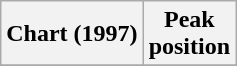<table class="wikitable sortable plainrowheaders" style="text-align:center">
<tr>
<th scope="col">Chart (1997)</th>
<th scope="col">Peak<br>position</th>
</tr>
<tr>
</tr>
</table>
